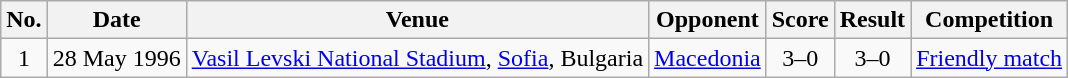<table class="wikitable sortable">
<tr>
<th scope="col">No.</th>
<th scope="col">Date</th>
<th scope="col">Venue</th>
<th scope="col">Opponent</th>
<th scope="col">Score</th>
<th scope="col">Result</th>
<th scope="col">Competition</th>
</tr>
<tr>
<td align="center">1</td>
<td>28 May 1996</td>
<td><a href='#'>Vasil Levski National Stadium</a>, <a href='#'>Sofia</a>, Bulgaria</td>
<td> <a href='#'>Macedonia</a></td>
<td align="center">3–0</td>
<td align="center">3–0</td>
<td><a href='#'>Friendly match</a></td>
</tr>
</table>
